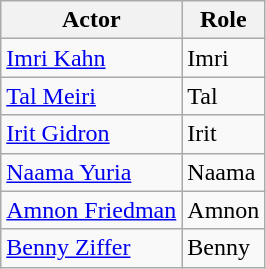<table class="wikitable">
<tr>
<th>Actor</th>
<th>Role</th>
</tr>
<tr>
<td><a href='#'>Imri Kahn</a></td>
<td>Imri</td>
</tr>
<tr>
<td><a href='#'>Tal Meiri</a></td>
<td>Tal</td>
</tr>
<tr>
<td><a href='#'>Irit Gidron</a></td>
<td>Irit</td>
</tr>
<tr>
<td><a href='#'>Naama Yuria</a></td>
<td>Naama</td>
</tr>
<tr>
<td><a href='#'>Amnon Friedman</a></td>
<td>Amnon</td>
</tr>
<tr>
<td><a href='#'>Benny Ziffer</a></td>
<td>Benny</td>
</tr>
</table>
